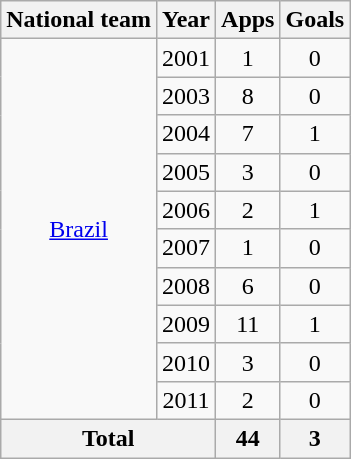<table class="wikitable" style="text-align:center">
<tr>
<th>National team</th>
<th>Year</th>
<th>Apps</th>
<th>Goals</th>
</tr>
<tr>
<td rowspan="10"><a href='#'>Brazil</a></td>
<td>2001</td>
<td>1</td>
<td>0</td>
</tr>
<tr>
<td>2003</td>
<td>8</td>
<td>0</td>
</tr>
<tr>
<td>2004</td>
<td>7</td>
<td>1</td>
</tr>
<tr>
<td>2005</td>
<td>3</td>
<td>0</td>
</tr>
<tr>
<td>2006</td>
<td>2</td>
<td>1</td>
</tr>
<tr>
<td>2007</td>
<td>1</td>
<td>0</td>
</tr>
<tr>
<td>2008</td>
<td>6</td>
<td>0</td>
</tr>
<tr>
<td>2009</td>
<td>11</td>
<td>1</td>
</tr>
<tr>
<td>2010</td>
<td>3</td>
<td>0</td>
</tr>
<tr>
<td>2011</td>
<td>2</td>
<td>0</td>
</tr>
<tr>
<th colspan="2">Total</th>
<th>44</th>
<th>3</th>
</tr>
</table>
